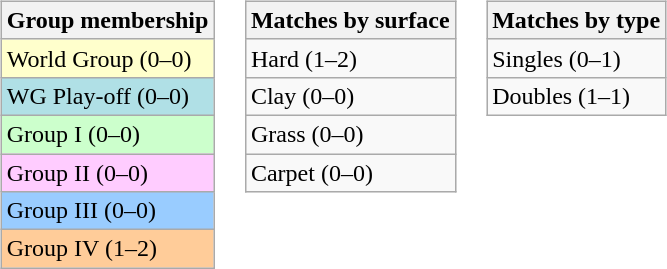<table>
<tr valign=top>
<td><br><table class=wikitable>
<tr>
<th>Group membership</th>
</tr>
<tr bgcolor=#FFFFCC>
<td>World Group (0–0)</td>
</tr>
<tr style="background:#B0E0E6;">
<td>WG Play-off (0–0)</td>
</tr>
<tr bgcolor=#CCFFCC>
<td>Group I (0–0)</td>
</tr>
<tr bgcolor=#FFCCFF>
<td>Group II (0–0)</td>
</tr>
<tr bgcolor=#99CCFF>
<td>Group III (0–0)</td>
</tr>
<tr bgcolor=#FFCC99>
<td>Group IV (1–2)</td>
</tr>
</table>
</td>
<td><br><table class=wikitable>
<tr>
<th>Matches by surface</th>
</tr>
<tr>
<td>Hard (1–2)</td>
</tr>
<tr>
<td>Clay (0–0)</td>
</tr>
<tr>
<td>Grass (0–0)</td>
</tr>
<tr>
<td>Carpet (0–0)</td>
</tr>
</table>
</td>
<td><br><table class=wikitable>
<tr>
<th>Matches by type</th>
</tr>
<tr>
<td>Singles (0–1)</td>
</tr>
<tr>
<td>Doubles (1–1)</td>
</tr>
</table>
</td>
</tr>
</table>
